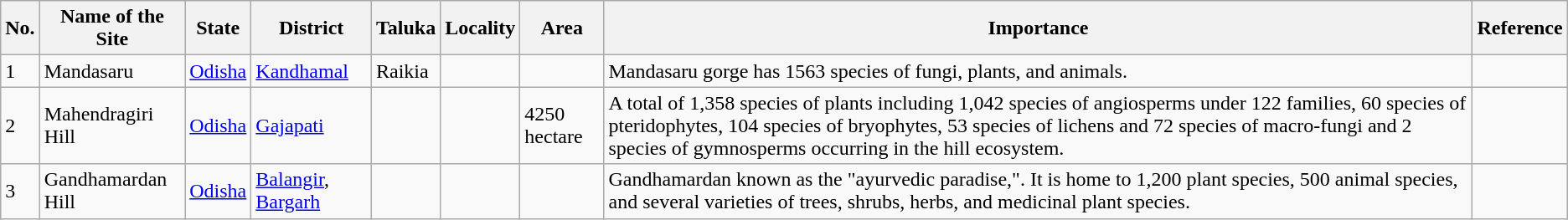<table class="wikitable sortable">
<tr>
<th>No.</th>
<th>Name of the Site</th>
<th>State</th>
<th>District</th>
<th>Taluka</th>
<th>Locality</th>
<th>Area</th>
<th>Importance</th>
<th>Reference</th>
</tr>
<tr>
<td>1</td>
<td>Mandasaru</td>
<td><a href='#'>Odisha</a></td>
<td><a href='#'>Kandhamal</a></td>
<td>Raikia</td>
<td></td>
<td></td>
<td>Mandasaru gorge has 1563 species of fungi, plants, and animals.</td>
<td></td>
</tr>
<tr>
<td>2</td>
<td>Mahendragiri Hill</td>
<td><a href='#'>Odisha</a></td>
<td><a href='#'>Gajapati</a></td>
<td></td>
<td></td>
<td>4250 hectare</td>
<td>A total of 1,358 species of plants including 1,042 species of angiosperms under 122 families, 60 species of pteridophytes, 104 species of bryophytes, 53 species of lichens and 72 species of macro-fungi and 2 species of gymnosperms occurring in the hill ecosystem.</td>
<td></td>
</tr>
<tr>
<td>3</td>
<td>Gandhamardan Hill</td>
<td><a href='#'>Odisha</a></td>
<td><a href='#'>Balangir</a>, <a href='#'>Bargarh</a></td>
<td></td>
<td></td>
<td></td>
<td>Gandhamardan known as the "ayurvedic paradise,". It is home to 1,200 plant species, 500 animal species, and several varieties of trees, shrubs, herbs, and medicinal plant species.</td>
<td></td>
</tr>
</table>
